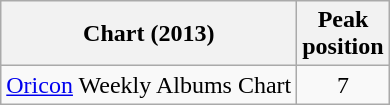<table class="wikitable sortable" border="1">
<tr>
<th>Chart (2013)</th>
<th>Peak<br>position</th>
</tr>
<tr>
<td><a href='#'>Oricon</a> Weekly Albums Chart</td>
<td style="text-align:center;">7</td>
</tr>
</table>
